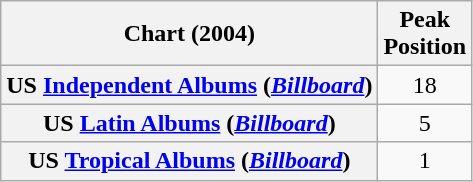<table class="wikitable plainrowheaders" style="text-align:center;">
<tr>
<th scope="col">Chart (2004)</th>
<th scope="col">Peak <br> Position</th>
</tr>
<tr>
<th scope="row">US <a href='#'>Independent Albums</a> (<em><a href='#'>Billboard</a></em>)</th>
<td style="text-align:center;">18</td>
</tr>
<tr>
<th scope="row">US <a href='#'>Latin Albums</a> (<em><a href='#'>Billboard</a></em>)</th>
<td style="text-align:center;">5</td>
</tr>
<tr>
<th scope="row">US <a href='#'>Tropical Albums</a> (<em><a href='#'>Billboard</a></em>)</th>
<td style="text-align:center;">1</td>
</tr>
</table>
